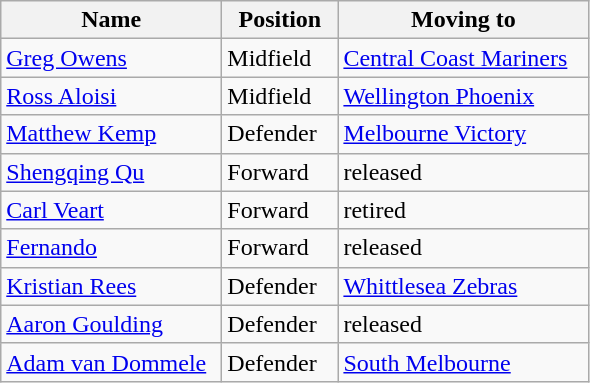<table class="wikitable">
<tr>
<th width=140>Name</th>
<th width=70>Position</th>
<th width=160>Moving to</th>
</tr>
<tr>
<td> <a href='#'>Greg Owens</a></td>
<td>Midfield</td>
<td><a href='#'>Central Coast Mariners</a></td>
</tr>
<tr>
<td> <a href='#'>Ross Aloisi</a></td>
<td>Midfield</td>
<td><a href='#'>Wellington Phoenix</a></td>
</tr>
<tr>
<td> <a href='#'>Matthew Kemp</a></td>
<td>Defender</td>
<td><a href='#'>Melbourne Victory</a></td>
</tr>
<tr>
<td> <a href='#'>Shengqing Qu</a></td>
<td>Forward</td>
<td>released</td>
</tr>
<tr>
<td> <a href='#'>Carl Veart</a></td>
<td>Forward</td>
<td>retired</td>
</tr>
<tr>
<td> <a href='#'>Fernando</a></td>
<td>Forward</td>
<td>released</td>
</tr>
<tr>
<td> <a href='#'>Kristian Rees</a></td>
<td>Defender</td>
<td><a href='#'>Whittlesea Zebras</a></td>
</tr>
<tr>
<td> <a href='#'>Aaron Goulding</a></td>
<td>Defender</td>
<td>released</td>
</tr>
<tr>
<td> <a href='#'>Adam van Dommele</a></td>
<td>Defender</td>
<td><a href='#'>South Melbourne</a></td>
</tr>
</table>
